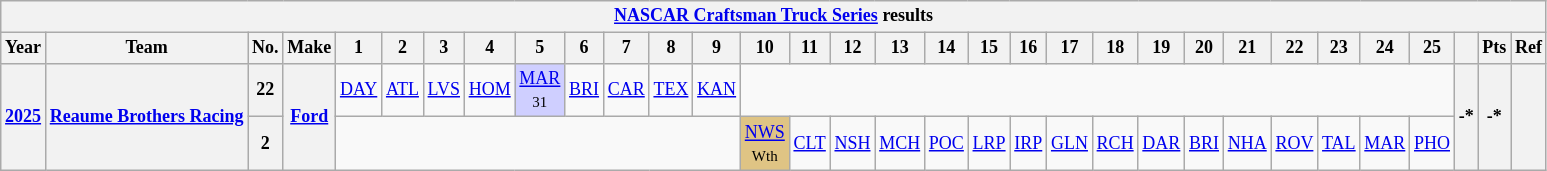<table class="wikitable" style="text-align:center; font-size:75%">
<tr>
<th colspan=32><a href='#'>NASCAR Craftsman Truck Series</a> results</th>
</tr>
<tr>
<th>Year</th>
<th>Team</th>
<th>No.</th>
<th>Make</th>
<th>1</th>
<th>2</th>
<th>3</th>
<th>4</th>
<th>5</th>
<th>6</th>
<th>7</th>
<th>8</th>
<th>9</th>
<th>10</th>
<th>11</th>
<th>12</th>
<th>13</th>
<th>14</th>
<th>15</th>
<th>16</th>
<th>17</th>
<th>18</th>
<th>19</th>
<th>20</th>
<th>21</th>
<th>22</th>
<th>23</th>
<th>24</th>
<th>25</th>
<th></th>
<th>Pts</th>
<th>Ref</th>
</tr>
<tr>
<th rowspan=2><a href='#'>2025</a></th>
<th rowspan=2><a href='#'>Reaume Brothers Racing</a></th>
<th>22</th>
<th rowspan=2><a href='#'>Ford</a></th>
<td><a href='#'>DAY</a></td>
<td><a href='#'>ATL</a></td>
<td><a href='#'>LVS</a></td>
<td><a href='#'>HOM</a></td>
<td style="background:#CFCFFF;"><a href='#'>MAR</a><br><small>31</small></td>
<td><a href='#'>BRI</a></td>
<td><a href='#'>CAR</a></td>
<td><a href='#'>TEX</a></td>
<td><a href='#'>KAN</a></td>
<td colspan=16></td>
<th rowspan=2>-*</th>
<th rowspan=2>-*</th>
<th rowspan=2></th>
</tr>
<tr>
<th>2</th>
<td colspan=9></td>
<td style="background:#DFC484;"><a href='#'>NWS</a><br><small>Wth</small></td>
<td><a href='#'>CLT</a></td>
<td><a href='#'>NSH</a></td>
<td><a href='#'>MCH</a></td>
<td><a href='#'>POC</a></td>
<td><a href='#'>LRP</a></td>
<td><a href='#'>IRP</a></td>
<td><a href='#'>GLN</a></td>
<td><a href='#'>RCH</a></td>
<td><a href='#'>DAR</a></td>
<td><a href='#'>BRI</a></td>
<td><a href='#'>NHA</a></td>
<td><a href='#'>ROV</a></td>
<td><a href='#'>TAL</a></td>
<td><a href='#'>MAR</a></td>
<td><a href='#'>PHO</a></td>
</tr>
</table>
